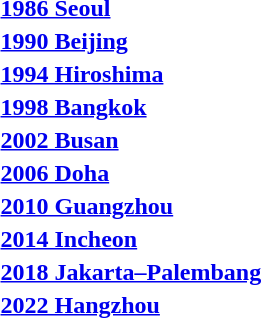<table>
<tr>
<th rowspan=2 style="text-align:left;"> <a href='#'>1986 Seoul</a></th>
<td rowspan=2></td>
<td rowspan=2></td>
<td></td>
</tr>
<tr>
<td></td>
</tr>
<tr>
<th rowspan=2 style="text-align:left;"> <a href='#'>1990 Beijing</a></th>
<td rowspan=2></td>
<td rowspan=2></td>
<td></td>
</tr>
<tr>
<td></td>
</tr>
<tr>
<th rowspan=2 style="text-align:left;"> <a href='#'>1994 Hiroshima</a></th>
<td rowspan=2></td>
<td rowspan=2></td>
<td></td>
</tr>
<tr>
<td></td>
</tr>
<tr>
<th rowspan=2 style="text-align:left;"> <a href='#'>1998 Bangkok</a></th>
<td rowspan=2></td>
<td rowspan=2></td>
<td></td>
</tr>
<tr>
<td></td>
</tr>
<tr>
<th rowspan=2 style="text-align:left;"> <a href='#'>2002 Busan</a></th>
<td rowspan=2></td>
<td rowspan=2></td>
<td></td>
</tr>
<tr>
<td></td>
</tr>
<tr>
<th rowspan=2 style="text-align:left;"> <a href='#'>2006 Doha</a></th>
<td rowspan=2></td>
<td rowspan=2></td>
<td></td>
</tr>
<tr>
<td></td>
</tr>
<tr>
<th rowspan=2 style="text-align:left;"> <a href='#'>2010 Guangzhou</a></th>
<td rowspan=2></td>
<td rowspan=2></td>
<td></td>
</tr>
<tr>
<td></td>
</tr>
<tr>
<th rowspan=2 style="text-align:left;"> <a href='#'>2014 Incheon</a></th>
<td rowspan=2></td>
<td rowspan=2></td>
<td></td>
</tr>
<tr>
<td></td>
</tr>
<tr>
<th rowspan=2 style="text-align:left;"> <a href='#'>2018 Jakarta–Palembang</a></th>
<td rowspan=2></td>
<td rowspan=2></td>
<td></td>
</tr>
<tr>
<td></td>
</tr>
<tr>
<th rowspan=2 style="text-align:left;"> <a href='#'>2022 Hangzhou</a></th>
<td rowspan=2></td>
<td rowspan=2></td>
<td></td>
</tr>
<tr>
<td></td>
</tr>
</table>
